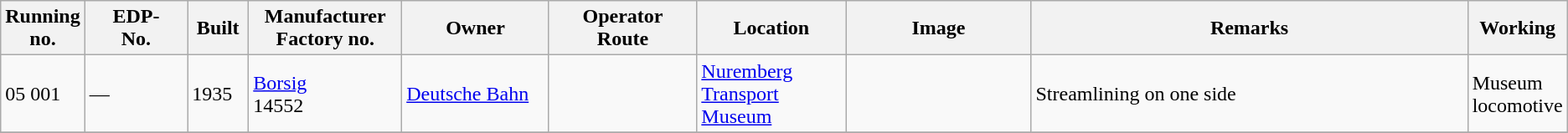<table class="wikitable" style="width="100%"; border:solid 1px #AAAAAA;background:#e3e3e3;">
<tr>
<th width="5%">Running<br>no.</th>
<th width="7%">EDP-<br>No.</th>
<th width="4%">Built</th>
<th width="10%">Manufacturer<br>Factory no.</th>
<th width="10%">Owner</th>
<th width="10%">Operator<br>Route</th>
<th width="10%">Location</th>
<th width="13%">Image</th>
<th width="37%">Remarks</th>
<th width="7%">Working</th>
</tr>
<tr>
<td>05 001</td>
<td>—</td>
<td>1935</td>
<td><a href='#'>Borsig</a><br>14552</td>
<td><a href='#'>Deutsche Bahn</a></td>
<td></td>
<td><a href='#'>Nuremberg Transport Museum</a></td>
<td></td>
<td>Streamlining on one side</td>
<td>Museum locomotive</td>
</tr>
<tr>
</tr>
</table>
